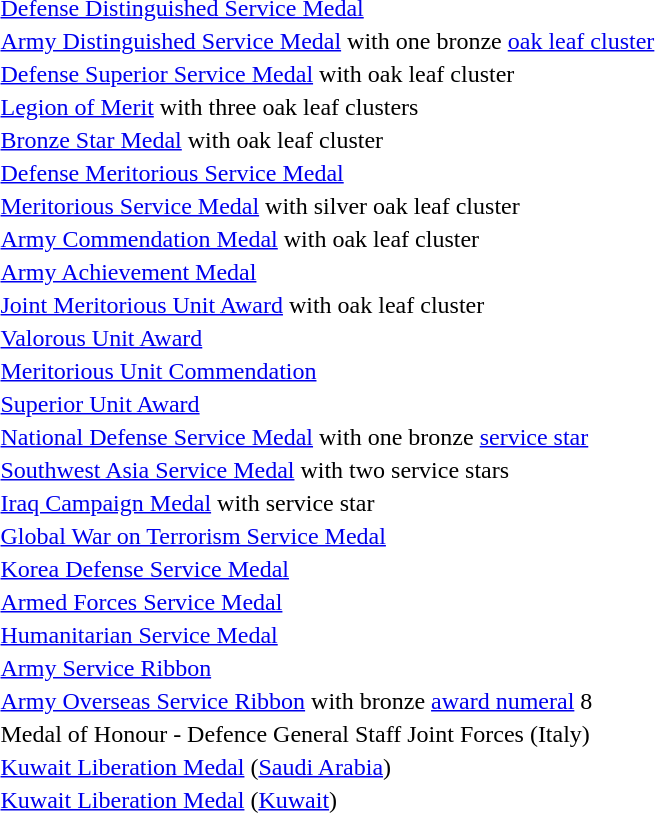<table>
<tr>
<td> <a href='#'>Defense Distinguished Service Medal</a></td>
</tr>
<tr>
<td> <a href='#'>Army Distinguished Service Medal</a> with one bronze <a href='#'>oak leaf cluster</a></td>
</tr>
<tr>
<td> <a href='#'>Defense Superior Service Medal</a> with oak leaf cluster</td>
</tr>
<tr>
<td><span></span><span></span><span></span> <a href='#'>Legion of Merit</a> with three oak leaf clusters</td>
</tr>
<tr>
<td> <a href='#'>Bronze Star Medal</a> with oak leaf cluster</td>
</tr>
<tr>
<td> <a href='#'>Defense Meritorious Service Medal</a></td>
</tr>
<tr>
<td> <a href='#'>Meritorious Service Medal</a> with silver oak leaf cluster</td>
</tr>
<tr>
<td> <a href='#'>Army Commendation Medal</a> with oak leaf cluster</td>
</tr>
<tr>
<td> <a href='#'>Army Achievement Medal</a></td>
</tr>
<tr>
<td> <a href='#'>Joint Meritorious Unit Award</a> with oak leaf cluster</td>
</tr>
<tr>
<td> <a href='#'>Valorous Unit Award</a></td>
</tr>
<tr>
<td> <a href='#'>Meritorious Unit Commendation</a></td>
</tr>
<tr>
<td> <a href='#'>Superior Unit Award</a></td>
</tr>
<tr>
<td> <a href='#'>National Defense Service Medal</a> with one bronze <a href='#'>service star</a></td>
</tr>
<tr>
<td><span></span><span></span> <a href='#'>Southwest Asia Service Medal</a> with two service stars</td>
</tr>
<tr>
<td> <a href='#'>Iraq Campaign Medal</a> with service star</td>
</tr>
<tr>
<td> <a href='#'>Global War on Terrorism Service Medal</a></td>
</tr>
<tr>
<td> <a href='#'>Korea Defense Service Medal</a></td>
</tr>
<tr>
<td> <a href='#'>Armed Forces Service Medal</a></td>
</tr>
<tr>
<td> <a href='#'>Humanitarian Service Medal</a></td>
</tr>
<tr>
<td> <a href='#'>Army Service Ribbon</a></td>
</tr>
<tr>
<td><span></span> <a href='#'>Army Overseas Service Ribbon</a> with bronze <a href='#'>award numeral</a> 8</td>
</tr>
<tr>
<td> Medal of Honour - Defence General Staff Joint Forces (Italy)</td>
</tr>
<tr>
<td> <a href='#'>Kuwait Liberation Medal</a> (<a href='#'>Saudi Arabia</a>)</td>
</tr>
<tr>
<td> <a href='#'>Kuwait Liberation Medal</a> (<a href='#'>Kuwait</a>)</td>
</tr>
</table>
